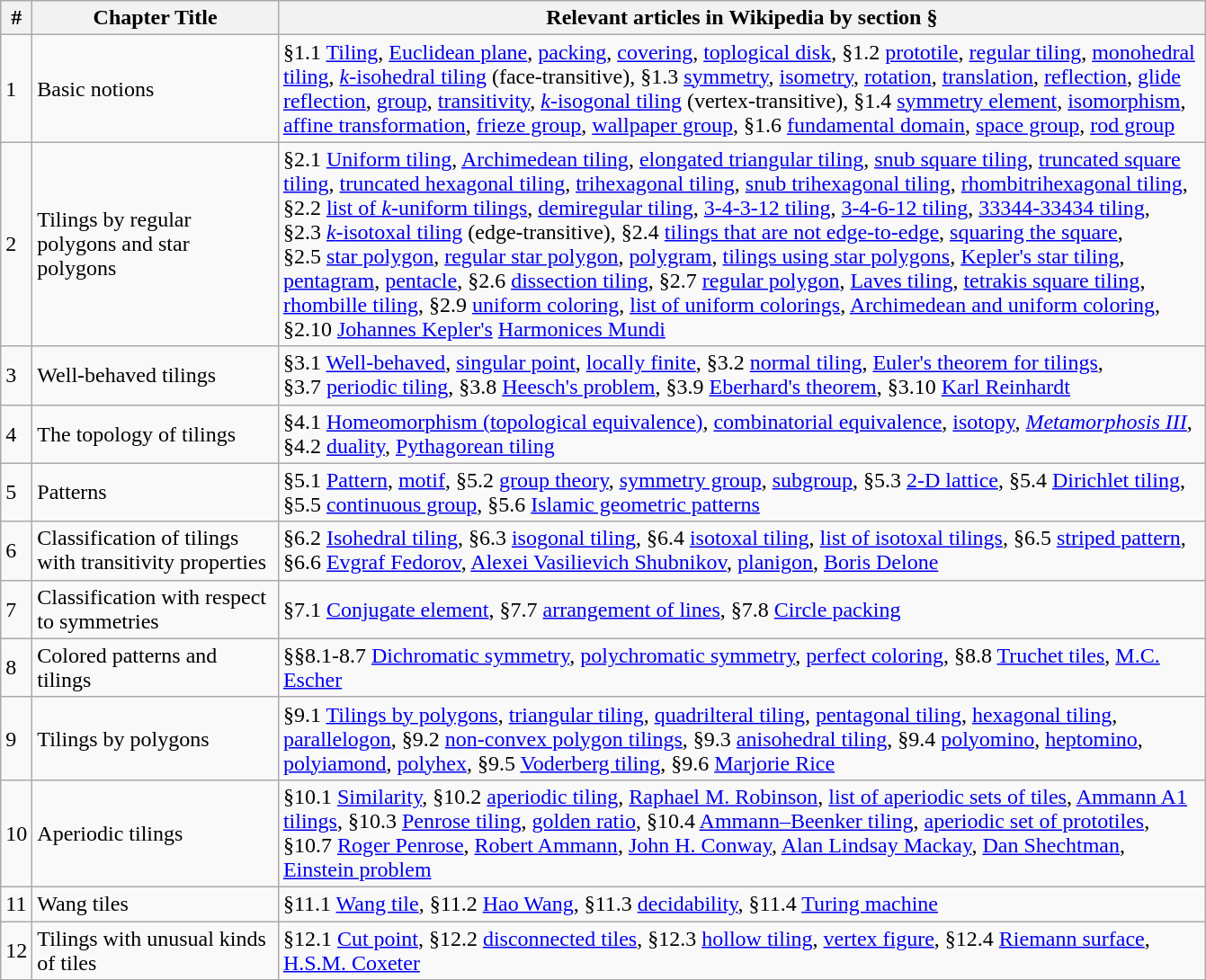<table class="wikitable">
<tr>
<th scope="col" style="width: 15px;">#</th>
<th scope="col" style="width: 175px;">Chapter Title</th>
<th scope="col" style="width: 680px;">Relevant articles in Wikipedia by section §</th>
</tr>
<tr>
<td>1</td>
<td>Basic notions</td>
<td>§1.1 <a href='#'>Tiling</a>, <a href='#'>Euclidean plane</a>, <a href='#'>packing</a>, <a href='#'>covering</a>, <a href='#'>toplogical disk</a>, §1.2 <a href='#'>prototile</a>, <a href='#'>regular tiling</a>, <a href='#'>monohedral tiling</a>, <a href='#'><em>k</em>-isohedral tiling</a> (face-transitive), §1.3 <a href='#'>symmetry</a>, <a href='#'>isometry</a>, <a href='#'>rotation</a>, <a href='#'>translation</a>, <a href='#'>reflection</a>, <a href='#'>glide reflection</a>, <a href='#'>group</a>, <a href='#'>transitivity</a>, <a href='#'><em>k</em>-isogonal tiling</a> (vertex-transitive), §1.4 <a href='#'>symmetry element</a>, <a href='#'>isomorphism</a>, <a href='#'>affine transformation</a>, <a href='#'>frieze group</a>, <a href='#'>wallpaper group</a>, §1.6 <a href='#'>fundamental domain</a>, <a href='#'>space group</a>, <a href='#'>rod group</a></td>
</tr>
<tr>
<td>2</td>
<td>Tilings by regular polygons and star polygons</td>
<td>§2.1 <a href='#'>Uniform tiling</a>, <a href='#'>Archimedean tiling</a>, <a href='#'>elongated triangular tiling</a>, <a href='#'>snub square tiling</a>, <a href='#'>truncated square tiling</a>, <a href='#'>truncated hexagonal tiling</a>, <a href='#'>trihexagonal tiling</a>, <a href='#'>snub trihexagonal tiling</a>, <a href='#'>rhombitrihexagonal tiling</a>, §2.2 <a href='#'>list of <em>k</em>-uniform tilings</a>, <a href='#'>demiregular tiling</a>, <a href='#'>3-4-3-12 tiling</a>, <a href='#'>3-4-6-12 tiling</a>, <a href='#'>33344-33434 tiling</a>, §2.3 <a href='#'><em>k</em>-isotoxal tiling</a> (edge-transitive), §2.4 <a href='#'>tilings that are not edge-to-edge</a>, <a href='#'>squaring the square</a>, §2.5 <a href='#'>star polygon</a>, <a href='#'>regular star polygon</a>, <a href='#'>polygram</a>, <a href='#'>tilings using star polygons</a>, <a href='#'>Kepler's star tiling</a>, <a href='#'>pentagram</a>, <a href='#'>pentacle</a>, §2.6 <a href='#'>dissection tiling</a>, §2.7 <a href='#'>regular polygon</a>, <a href='#'>Laves tiling</a>, <a href='#'>tetrakis square tiling</a>, <a href='#'>rhombille tiling</a>, §2.9 <a href='#'>uniform coloring</a>, <a href='#'>list of uniform colorings</a>, <a href='#'>Archimedean and uniform coloring</a>, §2.10 <a href='#'>Johannes Kepler's</a> <a href='#'>Harmonices Mundi</a></td>
</tr>
<tr>
<td>3</td>
<td>Well-behaved tilings</td>
<td>§3.1 <a href='#'>Well-behaved</a>, <a href='#'>singular point</a>, <a href='#'>locally finite</a>, §3.2 <a href='#'>normal tiling</a>, <a href='#'>Euler's theorem for tilings</a>, §3.7 <a href='#'>periodic tiling</a>, §3.8 <a href='#'>Heesch's problem</a>, §3.9 <a href='#'>Eberhard's theorem</a>, §3.10 <a href='#'>Karl Reinhardt</a></td>
</tr>
<tr>
<td>4</td>
<td>The topology of tilings</td>
<td>§4.1 <a href='#'>Homeomorphism (topological equivalence)</a>, <a href='#'>combinatorial equivalence</a>, <a href='#'>isotopy</a>, <em><a href='#'>Metamorphosis III</a></em>, §4.2 <a href='#'>duality</a>, <a href='#'>Pythagorean tiling</a></td>
</tr>
<tr>
<td>5</td>
<td>Patterns</td>
<td>§5.1 <a href='#'>Pattern</a>, <a href='#'>motif</a>, §5.2 <a href='#'>group theory</a>, <a href='#'>symmetry group</a>, <a href='#'>subgroup</a>, §5.3 <a href='#'>2-D lattice</a>, §5.4 <a href='#'>Dirichlet tiling</a>, §5.5 <a href='#'>continuous group</a>, §5.6 <a href='#'>Islamic geometric patterns</a></td>
</tr>
<tr>
<td>6</td>
<td>Classification of tilings with transitivity properties</td>
<td>§6.2 <a href='#'>Isohedral tiling</a>, §6.3 <a href='#'>isogonal tiling</a>, §6.4 <a href='#'>isotoxal tiling</a>, <a href='#'>list of isotoxal tilings</a>, §6.5 <a href='#'>striped pattern</a>, §6.6 <a href='#'>Evgraf Fedorov</a>, <a href='#'>Alexei Vasilievich Shubnikov</a>, <a href='#'>planigon</a>, <a href='#'>Boris Delone</a></td>
</tr>
<tr>
<td>7</td>
<td>Classification with respect to symmetries</td>
<td>§7.1 <a href='#'>Conjugate element</a>, §7.7 <a href='#'>arrangement of lines</a>, §7.8 <a href='#'>Circle packing</a></td>
</tr>
<tr>
<td>8</td>
<td>Colored patterns and tilings</td>
<td>§§8.1-8.7 <a href='#'>Dichromatic symmetry</a>, <a href='#'>polychromatic symmetry</a>, <a href='#'>perfect coloring</a>, §8.8 <a href='#'>Truchet tiles</a>, <a href='#'>M.C. Escher</a></td>
</tr>
<tr>
<td>9</td>
<td>Tilings by polygons</td>
<td>§9.1 <a href='#'>Tilings by polygons</a>, <a href='#'>triangular tiling</a>, <a href='#'>quadrilteral tiling</a>, <a href='#'>pentagonal tiling</a>, <a href='#'>hexagonal tiling</a>, <a href='#'>parallelogon</a>, §9.2 <a href='#'>non-convex polygon tilings</a>, §9.3 <a href='#'>anisohedral tiling</a>, §9.4 <a href='#'>polyomino</a>, <a href='#'>heptomino</a>, <a href='#'>polyiamond</a>, <a href='#'>polyhex</a>, §9.5 <a href='#'>Voderberg tiling</a>, §9.6 <a href='#'>Marjorie Rice</a></td>
</tr>
<tr>
<td>10</td>
<td>Aperiodic tilings</td>
<td>§10.1 <a href='#'>Similarity</a>, §10.2 <a href='#'>aperiodic tiling</a>, <a href='#'>Raphael M. Robinson</a>, <a href='#'>list of aperiodic sets of tiles</a>, <a href='#'>Ammann A1 tilings</a>, §10.3 <a href='#'>Penrose tiling</a>, <a href='#'>golden ratio</a>, §10.4 <a href='#'>Ammann–Beenker tiling</a>, <a href='#'>aperiodic set of prototiles</a>, §10.7 <a href='#'>Roger Penrose</a>, <a href='#'>Robert Ammann</a>, <a href='#'>John H. Conway</a>, <a href='#'>Alan Lindsay Mackay</a>, <a href='#'>Dan Shechtman</a>, <a href='#'>Einstein problem</a></td>
</tr>
<tr>
<td>11</td>
<td>Wang tiles</td>
<td>§11.1 <a href='#'>Wang tile</a>, §11.2 <a href='#'>Hao Wang</a>, §11.3 <a href='#'>decidability</a>, §11.4 <a href='#'>Turing machine</a></td>
</tr>
<tr>
<td>12</td>
<td>Tilings with unusual kinds of tiles</td>
<td>§12.1 <a href='#'>Cut point</a>, §12.2 <a href='#'>disconnected tiles</a>, §12.3 <a href='#'>hollow tiling</a>, <a href='#'>vertex figure</a>, §12.4 <a href='#'>Riemann surface</a>, <a href='#'>H.S.M. Coxeter</a></td>
</tr>
</table>
